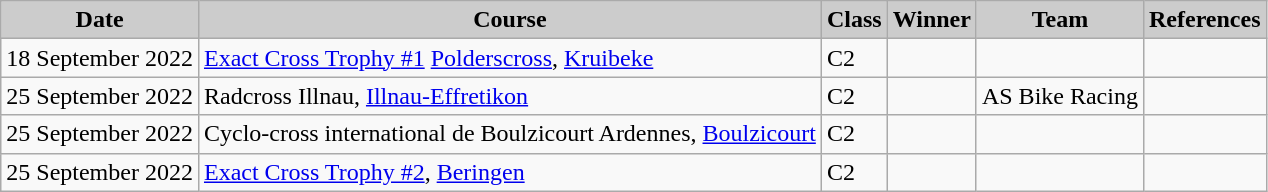<table class="wikitable sortable alternance ">
<tr>
<th scope="col" style="background-color:#CCCCCC;">Date</th>
<th scope="col" style="background-color:#CCCCCC;">Course</th>
<th scope="col" style="background-color:#CCCCCC;">Class</th>
<th scope="col" style="background-color:#CCCCCC;">Winner</th>
<th scope="col" style="background-color:#CCCCCC;">Team</th>
<th scope="col" style="background-color:#CCCCCC;">References</th>
</tr>
<tr>
<td>18 September 2022</td>
<td> <a href='#'>Exact Cross Trophy #1</a> <a href='#'>Polderscross</a>, <a href='#'>Kruibeke</a></td>
<td>C2</td>
<td></td>
<td></td>
<td></td>
</tr>
<tr>
<td>25 September 2022</td>
<td> Radcross Illnau, <a href='#'>Illnau-Effretikon</a></td>
<td>C2</td>
<td></td>
<td>AS Bike Racing</td>
<td></td>
</tr>
<tr>
<td>25 September 2022</td>
<td> Cyclo-cross international de Boulzicourt Ardennes, <a href='#'>Boulzicourt</a></td>
<td>C2</td>
<td></td>
<td></td>
<td></td>
</tr>
<tr>
<td>25 September 2022</td>
<td> <a href='#'>Exact Cross Trophy #2</a>, <a href='#'>Beringen</a></td>
<td>C2</td>
<td></td>
<td></td>
<td></td>
</tr>
</table>
